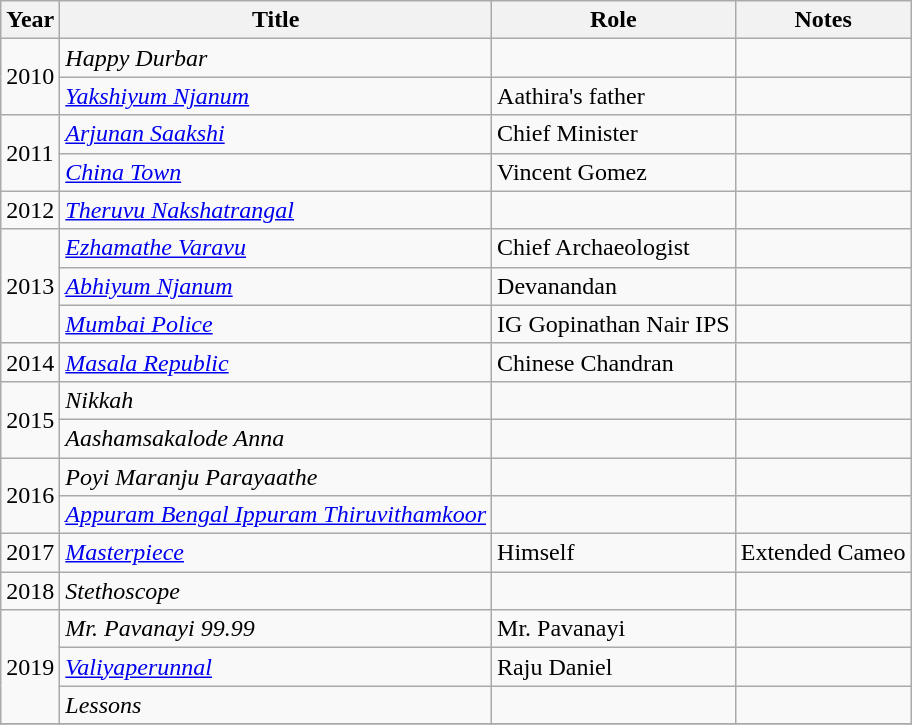<table class="wikitable sortable">
<tr>
<th>Year</th>
<th>Title</th>
<th>Role</th>
<th class="unsortable">Notes</th>
</tr>
<tr>
<td rowspan=2>2010</td>
<td><em>Happy Durbar</em></td>
<td></td>
<td></td>
</tr>
<tr>
<td><em><a href='#'>Yakshiyum Njanum</a></em></td>
<td>Aathira's father</td>
<td></td>
</tr>
<tr>
<td rowspan=2>2011</td>
<td><em><a href='#'>Arjunan Saakshi</a></em></td>
<td>Chief Minister</td>
<td></td>
</tr>
<tr>
<td><em><a href='#'>China Town</a></em></td>
<td>Vincent Gomez</td>
<td></td>
</tr>
<tr>
<td>2012</td>
<td><em><a href='#'>Theruvu Nakshatrangal</a></em></td>
<td></td>
<td></td>
</tr>
<tr>
<td rowspan=3>2013</td>
<td><em><a href='#'>Ezhamathe Varavu</a></em></td>
<td>Chief Archaeologist</td>
<td></td>
</tr>
<tr>
<td><em><a href='#'>Abhiyum Njanum</a></em></td>
<td>Devanandan</td>
<td></td>
</tr>
<tr>
<td><em><a href='#'>Mumbai Police</a></em></td>
<td>IG Gopinathan Nair IPS</td>
<td></td>
</tr>
<tr>
<td>2014</td>
<td><em><a href='#'>Masala Republic</a></em></td>
<td>Chinese Chandran</td>
<td></td>
</tr>
<tr>
<td rowspan=2>2015</td>
<td><em>Nikkah</em></td>
<td></td>
<td></td>
</tr>
<tr>
<td><em>Aashamsakalode Anna</em></td>
<td></td>
<td></td>
</tr>
<tr>
<td rowspan=2>2016</td>
<td><em>Poyi Maranju Parayaathe</em></td>
<td></td>
<td></td>
</tr>
<tr>
<td><em><a href='#'>Appuram Bengal Ippuram Thiruvithamkoor</a></em></td>
<td></td>
<td></td>
</tr>
<tr>
<td>2017</td>
<td><em><a href='#'>Masterpiece</a></em></td>
<td>Himself</td>
<td>Extended Cameo</td>
</tr>
<tr>
<td>2018</td>
<td><em>Stethoscope</em></td>
<td></td>
<td></td>
</tr>
<tr>
<td rowspan=3>2019</td>
<td><em>Mr. Pavanayi 99.99</em></td>
<td>Mr. Pavanayi</td>
<td></td>
</tr>
<tr>
<td><em><a href='#'>Valiyaperunnal</a></em></td>
<td>Raju Daniel</td>
<td></td>
</tr>
<tr>
<td><em>Lessons</em></td>
<td></td>
<td></td>
</tr>
<tr>
</tr>
</table>
